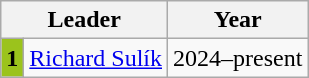<table class="wikitable">
<tr>
<th colspan="2">Leader</th>
<th>Year</th>
</tr>
<tr>
<th style="background:#9bc31c; color:black">1</th>
<td><a href='#'>Richard Sulík</a></td>
<td>2024–present</td>
</tr>
</table>
